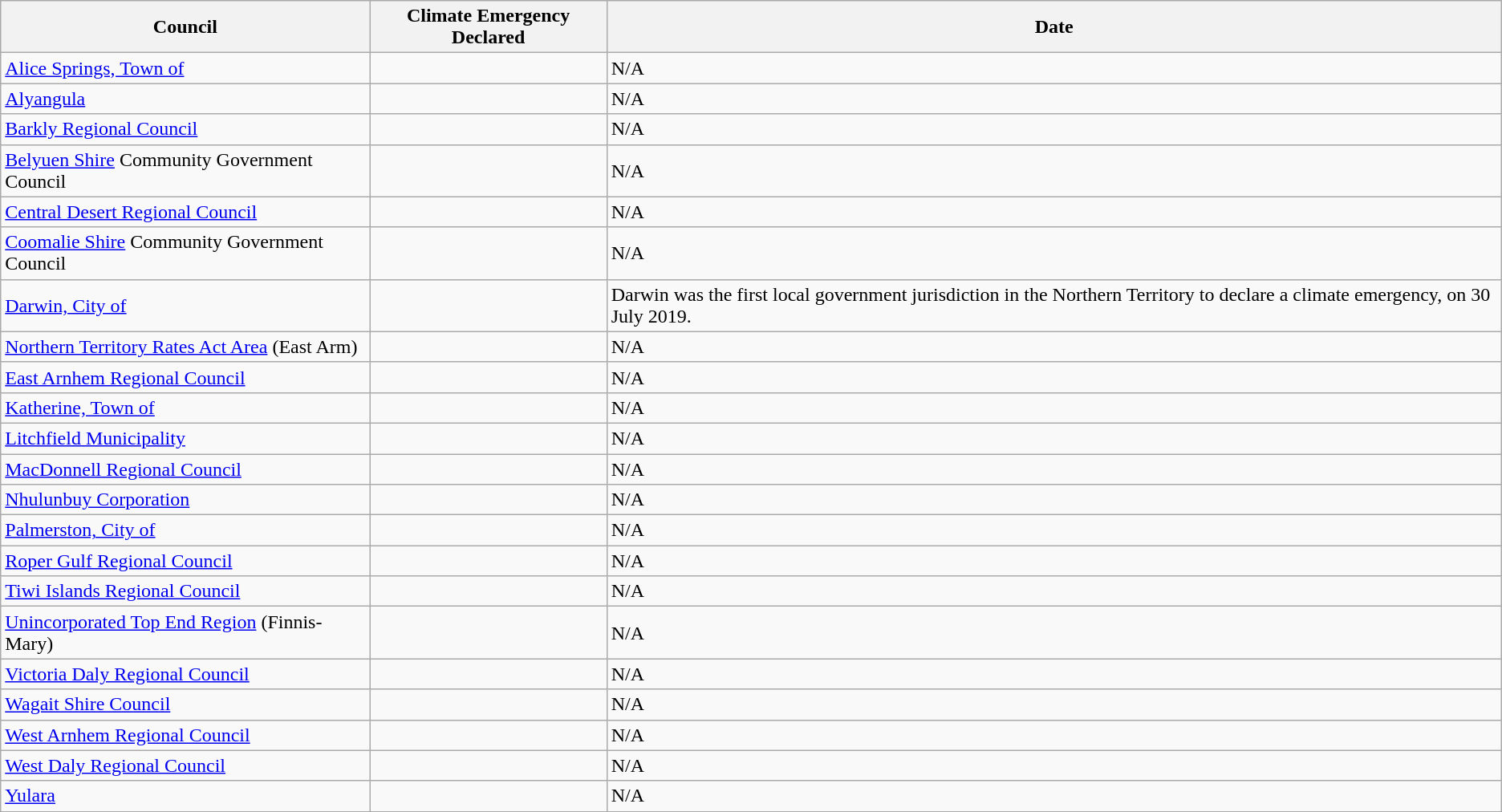<table class="wikitable sortable">
<tr>
<th>Council</th>
<th>Climate Emergency Declared</th>
<th>Date</th>
</tr>
<tr>
<td><a href='#'>Alice Springs, Town of</a></td>
<td></td>
<td>N/A</td>
</tr>
<tr>
<td><a href='#'>Alyangula</a></td>
<td></td>
<td>N/A</td>
</tr>
<tr>
<td><a href='#'>Barkly Regional Council</a></td>
<td></td>
<td>N/A</td>
</tr>
<tr>
<td><a href='#'>Belyuen Shire</a> Community Government Council</td>
<td></td>
<td>N/A</td>
</tr>
<tr>
<td><a href='#'>Central Desert Regional Council</a></td>
<td></td>
<td>N/A</td>
</tr>
<tr>
<td><a href='#'>Coomalie Shire</a> Community Government Council</td>
<td></td>
<td>N/A</td>
</tr>
<tr>
<td><a href='#'>Darwin, City of</a></td>
<td></td>
<td>Darwin was the first local government jurisdiction in the Northern Territory to declare a climate emergency, on 30 July 2019.</td>
</tr>
<tr>
<td><a href='#'>Northern Territory Rates Act Area</a> (East Arm)</td>
<td></td>
<td>N/A</td>
</tr>
<tr>
<td><a href='#'>East Arnhem Regional Council</a></td>
<td></td>
<td>N/A</td>
</tr>
<tr>
<td><a href='#'>Katherine, Town of</a></td>
<td></td>
<td>N/A</td>
</tr>
<tr>
<td><a href='#'>Litchfield Municipality</a></td>
<td></td>
<td>N/A</td>
</tr>
<tr>
<td><a href='#'>MacDonnell Regional Council</a></td>
<td></td>
<td>N/A</td>
</tr>
<tr>
<td><a href='#'>Nhulunbuy Corporation</a></td>
<td></td>
<td>N/A</td>
</tr>
<tr>
<td><a href='#'>Palmerston, City of</a></td>
<td></td>
<td>N/A</td>
</tr>
<tr>
<td><a href='#'>Roper Gulf Regional Council</a></td>
<td></td>
<td>N/A</td>
</tr>
<tr>
<td><a href='#'>Tiwi Islands Regional Council</a></td>
<td></td>
<td>N/A</td>
</tr>
<tr>
<td><a href='#'>Unincorporated Top End Region</a> (Finnis-Mary)</td>
<td></td>
<td>N/A</td>
</tr>
<tr>
<td><a href='#'>Victoria Daly Regional Council</a></td>
<td></td>
<td>N/A</td>
</tr>
<tr>
<td><a href='#'>Wagait Shire Council</a></td>
<td></td>
<td>N/A</td>
</tr>
<tr>
<td><a href='#'>West Arnhem Regional Council</a></td>
<td></td>
<td>N/A</td>
</tr>
<tr>
<td><a href='#'>West Daly Regional Council</a></td>
<td></td>
<td>N/A</td>
</tr>
<tr>
<td><a href='#'>Yulara</a></td>
<td></td>
<td>N/A</td>
</tr>
</table>
